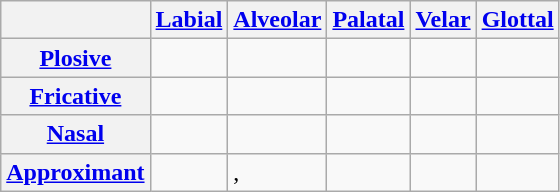<table class="wikitable">
<tr>
<th></th>
<th><a href='#'>Labial</a></th>
<th><a href='#'>Alveolar</a></th>
<th><a href='#'>Palatal</a></th>
<th><a href='#'>Velar</a></th>
<th><a href='#'>Glottal</a></th>
</tr>
<tr>
<th><a href='#'>Plosive</a></th>
<td> </td>
<td> </td>
<td> </td>
<td> </td>
<td></td>
</tr>
<tr>
<th><a href='#'>Fricative</a></th>
<td> </td>
<td> </td>
<td></td>
<td></td>
<td></td>
</tr>
<tr>
<th><a href='#'>Nasal</a></th>
<td></td>
<td></td>
<td></td>
<td></td>
<td></td>
</tr>
<tr>
<th><a href='#'>Approximant</a></th>
<td></td>
<td>, </td>
<td></td>
<td></td>
<td></td>
</tr>
</table>
